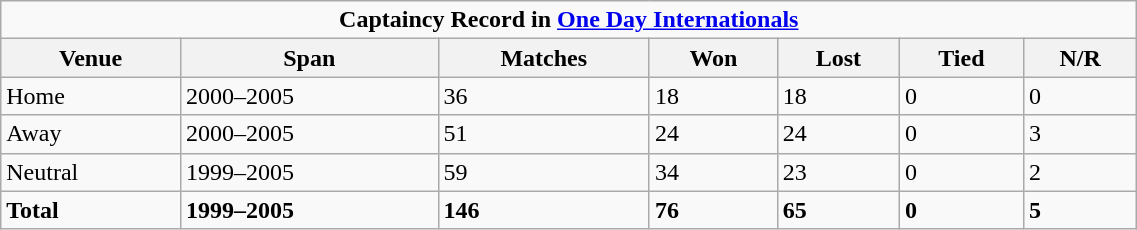<table class="wikitable" style="text-align:left; width:60%;">
<tr>
<td colspan="7" style="text-align:center;"><strong>Captaincy Record in <a href='#'>One Day Internationals</a></strong></td>
</tr>
<tr>
<th>Venue</th>
<th>Span</th>
<th>Matches</th>
<th>Won</th>
<th>Lost</th>
<th>Tied</th>
<th>N/R</th>
</tr>
<tr>
<td>Home</td>
<td>2000–2005</td>
<td>36</td>
<td>18</td>
<td>18</td>
<td>0</td>
<td>0</td>
</tr>
<tr>
<td>Away</td>
<td>2000–2005</td>
<td>51</td>
<td>24</td>
<td>24</td>
<td>0</td>
<td>3</td>
</tr>
<tr>
<td>Neutral</td>
<td>1999–2005</td>
<td>59</td>
<td>34</td>
<td>23</td>
<td>0</td>
<td>2</td>
</tr>
<tr>
<td><strong>Total</strong></td>
<td><strong>1999–2005</strong></td>
<td><strong>146</strong></td>
<td><strong>76</strong></td>
<td><strong>65</strong></td>
<td><strong>0</strong></td>
<td><strong>5</strong></td>
</tr>
</table>
